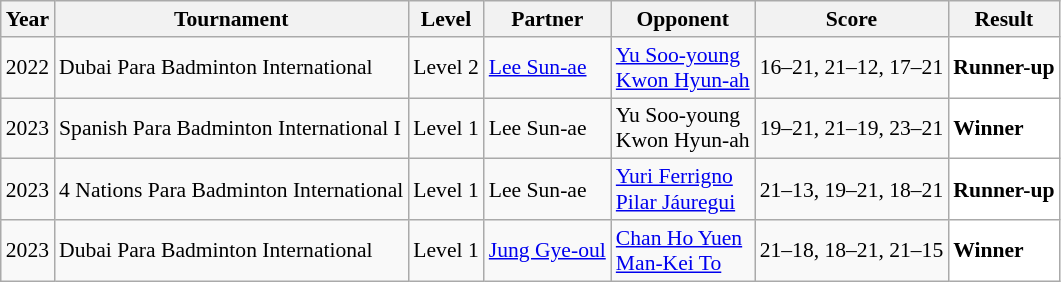<table class="sortable wikitable" style="font-size: 90%;">
<tr>
<th>Year</th>
<th>Tournament</th>
<th>Level</th>
<th>Partner</th>
<th>Opponent</th>
<th>Score</th>
<th>Result</th>
</tr>
<tr>
<td align="center">2022</td>
<td align="left">Dubai Para Badminton International</td>
<td align="left">Level 2</td>
<td> <a href='#'>Lee Sun-ae</a></td>
<td align="left"> <a href='#'>Yu Soo-young</a><br> <a href='#'>Kwon Hyun-ah</a></td>
<td align="left">16–21, 21–12, 17–21</td>
<td style="text-align:left; background:white"> <strong>Runner-up</strong></td>
</tr>
<tr>
<td align="center">2023</td>
<td align="left">Spanish Para Badminton International I</td>
<td align="left">Level 1</td>
<td> Lee Sun-ae</td>
<td align="left"> Yu Soo-young<br> Kwon Hyun-ah</td>
<td align="left">19–21, 21–19, 23–21</td>
<td style="text-align:left; background:white"> <strong>Winner</strong></td>
</tr>
<tr>
<td align="center">2023</td>
<td align="left">4 Nations Para Badminton International</td>
<td align="left">Level 1</td>
<td> Lee Sun-ae</td>
<td align="left"> <a href='#'>Yuri Ferrigno</a><br> <a href='#'>Pilar Jáuregui</a></td>
<td align="left">21–13, 19–21, 18–21</td>
<td style="text-align:left; background:white"> <strong>Runner-up</strong></td>
</tr>
<tr>
<td align="center">2023</td>
<td align="left">Dubai Para Badminton International</td>
<td align="left">Level 1</td>
<td> <a href='#'>Jung Gye-oul</a></td>
<td align="left"> <a href='#'>Chan Ho Yuen</a><br> <a href='#'>Man-Kei To</a></td>
<td align="left">21–18, 18–21, 21–15</td>
<td style="text-align:left; background:white"> <strong>Winner</strong></td>
</tr>
</table>
